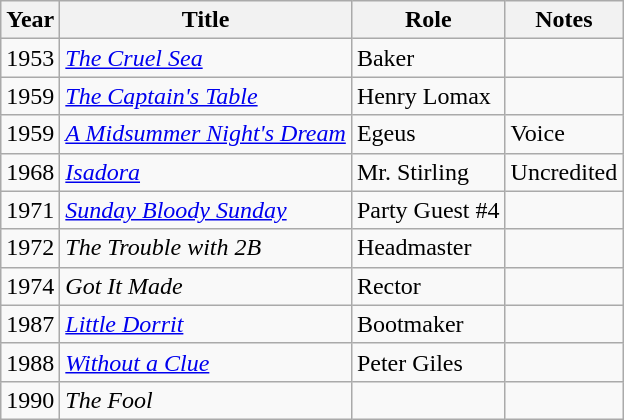<table class="wikitable">
<tr>
<th>Year</th>
<th>Title</th>
<th>Role</th>
<th>Notes</th>
</tr>
<tr>
<td>1953</td>
<td><em><a href='#'>The Cruel Sea</a></em></td>
<td>Baker</td>
<td></td>
</tr>
<tr>
<td>1959</td>
<td><em><a href='#'>The Captain's Table</a></em></td>
<td>Henry Lomax</td>
<td></td>
</tr>
<tr>
<td>1959</td>
<td><em><a href='#'>A Midsummer Night's Dream</a></em></td>
<td>Egeus</td>
<td>Voice</td>
</tr>
<tr>
<td>1968</td>
<td><em><a href='#'>Isadora</a></em></td>
<td>Mr. Stirling</td>
<td>Uncredited</td>
</tr>
<tr>
<td>1971</td>
<td><em><a href='#'>Sunday Bloody Sunday</a></em></td>
<td>Party Guest #4</td>
<td></td>
</tr>
<tr>
<td>1972</td>
<td><em>The Trouble with 2B</em></td>
<td>Headmaster</td>
<td></td>
</tr>
<tr>
<td>1974</td>
<td><em>Got It Made</em></td>
<td>Rector</td>
<td></td>
</tr>
<tr>
<td>1987</td>
<td><em><a href='#'>Little Dorrit</a></em></td>
<td>Bootmaker</td>
<td></td>
</tr>
<tr>
<td>1988</td>
<td><em><a href='#'>Without a Clue</a></em></td>
<td>Peter Giles</td>
<td></td>
</tr>
<tr>
<td>1990</td>
<td><em>The Fool</em></td>
<td></td>
<td></td>
</tr>
</table>
